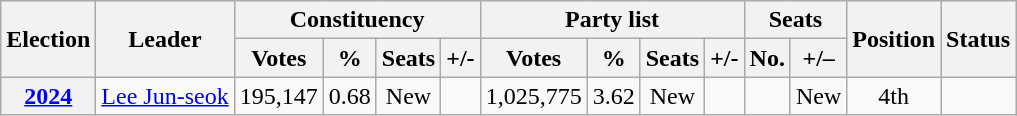<table class="wikitable" style="text-align:center">
<tr>
<th rowspan="2">Election</th>
<th rowspan="2">Leader</th>
<th colspan="4">Constituency</th>
<th colspan="4">Party list</th>
<th colspan="2">Seats</th>
<th rowspan="2">Position</th>
<th rowspan="2">Status</th>
</tr>
<tr>
<th>Votes</th>
<th>%</th>
<th>Seats</th>
<th>+/-</th>
<th>Votes</th>
<th>%</th>
<th>Seats</th>
<th>+/-</th>
<th>No.</th>
<th>+/–</th>
</tr>
<tr>
<th><a href='#'>2024</a></th>
<td><a href='#'>Lee Jun-seok</a></td>
<td>195,147</td>
<td>0.68</td>
<td>New</td>
<td></td>
<td>1,025,775</td>
<td>3.62</td>
<td>New</td>
<td></td>
<td></td>
<td>New</td>
<td>4th</td>
<td></td>
</tr>
</table>
